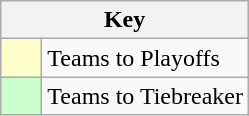<table class="wikitable" style="text-align: center;">
<tr>
<th colspan=2>Key</th>
</tr>
<tr>
<td style="background:#ffffcc; width:20px;"></td>
<td align=left>Teams to Playoffs</td>
</tr>
<tr>
<td style="background:#ccffcc; width:20px;"></td>
<td align=left>Teams to Tiebreaker</td>
</tr>
</table>
